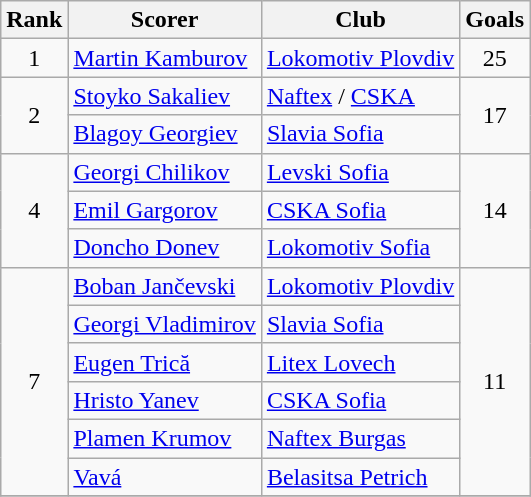<table class="wikitable" style="text-align:center">
<tr>
<th>Rank</th>
<th>Scorer</th>
<th>Club</th>
<th>Goals</th>
</tr>
<tr>
<td rowspan="1">1</td>
<td align="left"> <a href='#'>Martin Kamburov</a></td>
<td align="left"><a href='#'>Lokomotiv Plovdiv</a></td>
<td rowspan="1">25</td>
</tr>
<tr>
<td rowspan="2">2</td>
<td align="left"> <a href='#'>Stoyko Sakaliev</a></td>
<td align="left"><a href='#'>Naftex</a> / <a href='#'>CSKA</a></td>
<td rowspan="2">17</td>
</tr>
<tr>
<td align="left"> <a href='#'>Blagoy Georgiev</a></td>
<td align="left"><a href='#'>Slavia Sofia</a></td>
</tr>
<tr>
<td rowspan="3">4</td>
<td align="left"> <a href='#'>Georgi Chilikov</a></td>
<td align="left"><a href='#'>Levski Sofia</a></td>
<td rowspan="3">14</td>
</tr>
<tr>
<td align="left"> <a href='#'>Emil Gargorov</a></td>
<td align="left"><a href='#'>CSKA Sofia</a></td>
</tr>
<tr>
<td align="left"> <a href='#'>Doncho Donev</a></td>
<td align="left"><a href='#'>Lokomotiv Sofia</a></td>
</tr>
<tr>
<td rowspan="6">7</td>
<td align="left"> <a href='#'>Boban Jančevski</a></td>
<td align="left"><a href='#'>Lokomotiv Plovdiv</a></td>
<td rowspan="6">11</td>
</tr>
<tr>
<td align="left"> <a href='#'>Georgi Vladimirov</a></td>
<td align="left"><a href='#'>Slavia Sofia</a></td>
</tr>
<tr>
<td align="left"> <a href='#'>Eugen Trică</a></td>
<td align="left"><a href='#'>Litex Lovech</a></td>
</tr>
<tr>
<td align="left"> <a href='#'>Hristo Yanev</a></td>
<td align="left"><a href='#'>CSKA Sofia</a></td>
</tr>
<tr>
<td align="left"> <a href='#'>Plamen Krumov</a></td>
<td align="left"><a href='#'>Naftex Burgas</a></td>
</tr>
<tr>
<td align="left"> <a href='#'>Vavá</a></td>
<td align="left"><a href='#'>Belasitsa Petrich</a></td>
</tr>
<tr>
</tr>
</table>
